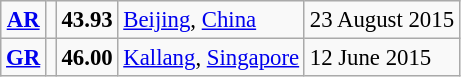<table class="wikitable" style="font-size:95%; position:relative;">
<tr>
<td align=center><strong><a href='#'>AR</a></strong></td>
<td></td>
<td><strong>43.93</strong></td>
<td><a href='#'>Beijing</a>, <a href='#'>China</a></td>
<td>23 August 2015</td>
</tr>
<tr>
<td align=center><strong><a href='#'>GR</a></strong></td>
<td></td>
<td><strong>		46.00</strong></td>
<td><a href='#'>Kallang</a>, <a href='#'>Singapore</a></td>
<td>12 June 2015</td>
</tr>
</table>
